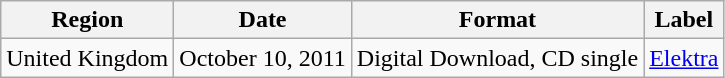<table class=wikitable>
<tr>
<th>Region</th>
<th>Date</th>
<th>Format</th>
<th>Label</th>
</tr>
<tr>
<td>United Kingdom</td>
<td>October 10, 2011</td>
<td>Digital Download, CD single</td>
<td><a href='#'>Elektra</a></td>
</tr>
</table>
